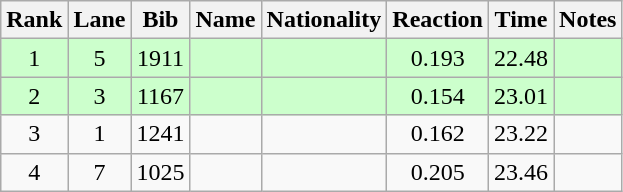<table class="wikitable sortable" style="text-align:center">
<tr>
<th>Rank</th>
<th>Lane</th>
<th>Bib</th>
<th>Name</th>
<th>Nationality</th>
<th>Reaction</th>
<th>Time</th>
<th>Notes</th>
</tr>
<tr bgcolor=ccffcc>
<td>1</td>
<td>5</td>
<td>1911</td>
<td align=left></td>
<td align=left></td>
<td>0.193</td>
<td>22.48</td>
<td><strong></strong></td>
</tr>
<tr bgcolor=ccffcc>
<td>2</td>
<td>3</td>
<td>1167</td>
<td align=left></td>
<td align=left></td>
<td>0.154</td>
<td>23.01</td>
<td><strong></strong></td>
</tr>
<tr>
<td>3</td>
<td>1</td>
<td>1241</td>
<td align=left></td>
<td align=left></td>
<td>0.162</td>
<td>23.22</td>
<td></td>
</tr>
<tr>
<td>4</td>
<td>7</td>
<td>1025</td>
<td align=left></td>
<td align=left></td>
<td>0.205</td>
<td>23.46</td>
<td></td>
</tr>
</table>
